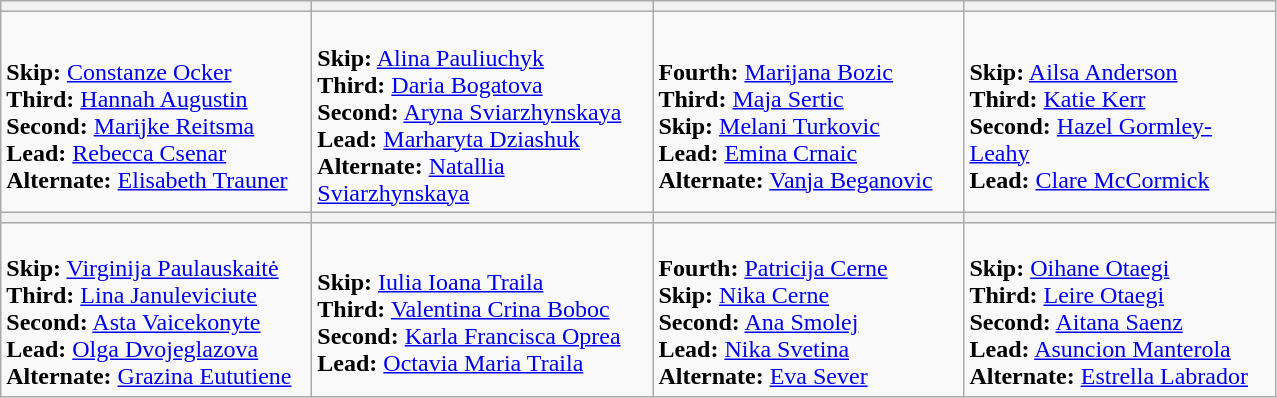<table class="wikitable">
<tr>
<th width=200></th>
<th width=220></th>
<th width=200></th>
<th width=200></th>
</tr>
<tr>
<td><br><strong>Skip:</strong> <a href='#'>Constanze Ocker</a><br>
<strong>Third:</strong> <a href='#'>Hannah Augustin</a><br>
<strong>Second:</strong> <a href='#'>Marijke Reitsma</a><br>
<strong>Lead:</strong> <a href='#'>Rebecca Csenar</a><br>
<strong>Alternate:</strong> <a href='#'>Elisabeth Trauner</a></td>
<td><br><strong>Skip:</strong> <a href='#'>Alina Pauliuchyk</a><br>
<strong>Third:</strong> <a href='#'>Daria Bogatova</a><br>
<strong>Second:</strong> <a href='#'>Aryna Sviarzhynskaya</a><br>
<strong>Lead:</strong> <a href='#'>Marharyta Dziashuk</a><br>
<strong>Alternate:</strong> <a href='#'>Natallia Sviarzhynskaya</a></td>
<td><br><strong>Fourth:</strong> <a href='#'>Marijana Bozic</a><br>
<strong>Third:</strong> <a href='#'>Maja Sertic</a><br>
<strong>Skip:</strong> <a href='#'>Melani Turkovic</a><br>
<strong>Lead:</strong> <a href='#'>Emina Crnaic</a><br>
<strong>Alternate:</strong> <a href='#'>Vanja Beganovic</a></td>
<td><br><strong>Skip:</strong> <a href='#'>Ailsa Anderson</a><br>
<strong>Third:</strong> <a href='#'>Katie Kerr</a><br>
<strong>Second:</strong> <a href='#'>Hazel Gormley-Leahy</a><br>
<strong>Lead:</strong> <a href='#'>Clare McCormick</a></td>
</tr>
<tr>
<th width=200></th>
<th width=200></th>
<th width=200></th>
<th width=200></th>
</tr>
<tr>
<td><br><strong>Skip:</strong> <a href='#'>Virginija Paulauskaitė</a><br>
<strong>Third:</strong> <a href='#'>Lina Januleviciute</a><br>
<strong>Second:</strong> <a href='#'>Asta Vaicekonyte</a><br>
<strong>Lead:</strong> <a href='#'>Olga Dvojeglazova</a><br>
<strong>Alternate:</strong> <a href='#'>Grazina Eututiene</a></td>
<td><br><strong>Skip:</strong> <a href='#'>Iulia Ioana Traila</a><br>
<strong>Third:</strong> <a href='#'>Valentina Crina Boboc</a><br>
<strong>Second:</strong> <a href='#'>Karla Francisca Oprea</a><br>
<strong>Lead:</strong> <a href='#'>Octavia Maria Traila</a></td>
<td><br><strong>Fourth:</strong> <a href='#'>Patricija Cerne</a><br>
<strong>Skip:</strong> <a href='#'>Nika Cerne</a><br>
<strong>Second:</strong> <a href='#'>Ana Smolej</a><br>
<strong>Lead:</strong> <a href='#'>Nika Svetina</a><br>
<strong>Alternate:</strong> <a href='#'>Eva Sever</a></td>
<td><br><strong>Skip:</strong> <a href='#'>Oihane Otaegi</a><br>
<strong>Third:</strong> <a href='#'>Leire Otaegi</a><br>
<strong>Second:</strong> <a href='#'>Aitana Saenz</a><br>
<strong>Lead:</strong> <a href='#'>Asuncion Manterola</a><br>
<strong>Alternate:</strong> <a href='#'>Estrella Labrador</a></td>
</tr>
</table>
